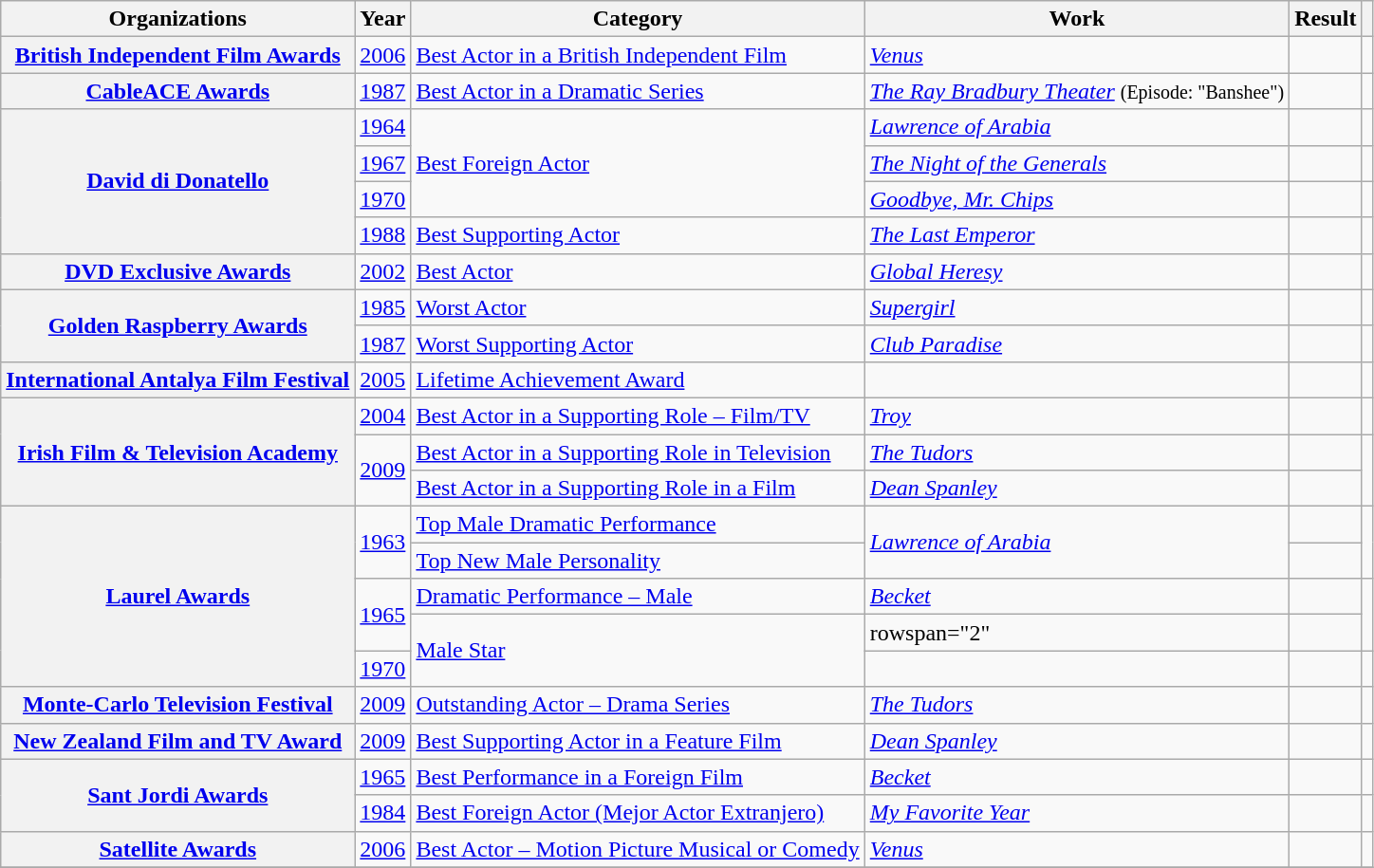<table class= "wikitable plainrowheaders sortable">
<tr>
<th>Organizations</th>
<th scope="col">Year</th>
<th scope="col">Category</th>
<th scope="col">Work</th>
<th scope="col">Result</th>
<th scope="col" class="unsortable"></th>
</tr>
<tr>
<th scope="row" rowspan="1"><a href='#'>British Independent Film Awards</a></th>
<td style="text-align:center;"><a href='#'>2006</a></td>
<td><a href='#'>Best Actor in a British Independent Film</a></td>
<td><em><a href='#'>Venus</a></em></td>
<td></td>
<td style="text-align:center;"></td>
</tr>
<tr>
<th scope="row" rowspan="1"><a href='#'>CableACE Awards</a></th>
<td style="text-align:center;"><a href='#'>1987</a></td>
<td><a href='#'>Best Actor in a Dramatic Series</a></td>
<td><em><a href='#'>The Ray Bradbury Theater</a></em> <small>(Episode: "Banshee")</small></td>
<td></td>
<td style="text-align:center;"></td>
</tr>
<tr>
<th scope="row" rowspan="4"><a href='#'>David di Donatello</a></th>
<td style="text-align:center;"><a href='#'>1964</a></td>
<td rowspan="3"><a href='#'>Best Foreign Actor</a></td>
<td><em><a href='#'>Lawrence of Arabia</a></em></td>
<td></td>
<td style="text-align:center;"></td>
</tr>
<tr>
<td style="text-align:center;"><a href='#'>1967</a></td>
<td><em><a href='#'>The Night of the Generals</a></em></td>
<td></td>
<td style="text-align:center;"></td>
</tr>
<tr>
<td style="text-align:center;"><a href='#'>1970</a></td>
<td><em><a href='#'>Goodbye, Mr. Chips</a></em></td>
<td></td>
<td style="text-align:center;"></td>
</tr>
<tr>
<td style="text-align:center;"><a href='#'>1988</a></td>
<td><a href='#'>Best Supporting Actor</a></td>
<td><em><a href='#'>The Last Emperor</a></em></td>
<td></td>
<td style="text-align:center;"></td>
</tr>
<tr>
<th scope="row" rowspan="1"><a href='#'>DVD Exclusive Awards</a></th>
<td style="text-align:center;"><a href='#'>2002</a></td>
<td><a href='#'>Best Actor</a></td>
<td><em><a href='#'>Global Heresy</a></em></td>
<td></td>
<td style="text-align:center;"></td>
</tr>
<tr>
<th scope="row" rowspan="2"><a href='#'>Golden Raspberry Awards</a></th>
<td style="text-align:center;"><a href='#'>1985</a></td>
<td><a href='#'>Worst Actor</a></td>
<td><em><a href='#'>Supergirl</a></em></td>
<td></td>
<td style="text-align:center;"></td>
</tr>
<tr>
<td style="text-align:center;"><a href='#'>1987</a></td>
<td><a href='#'>Worst Supporting Actor</a></td>
<td><em><a href='#'>Club Paradise</a></em></td>
<td></td>
<td style="text-align:center;"></td>
</tr>
<tr>
<th scope="row" rowspan="1"><a href='#'>International Antalya Film Festival</a></th>
<td style="text-align:center;"><a href='#'>2005</a></td>
<td><a href='#'>Lifetime Achievement Award</a></td>
<td></td>
<td></td>
<td style="text-align:center;"></td>
</tr>
<tr>
<th scope="row" rowspan="3"><a href='#'>Irish Film & Television Academy</a></th>
<td style="text-align:center;"><a href='#'>2004</a></td>
<td><a href='#'>Best Actor in a Supporting Role – Film/TV</a></td>
<td><em><a href='#'>Troy</a></em></td>
<td></td>
<td style="text-align:center;"></td>
</tr>
<tr>
<td rowspan="2"><a href='#'>2009</a></td>
<td><a href='#'>Best Actor in a Supporting Role in Television</a></td>
<td><em><a href='#'>The Tudors</a></em></td>
<td></td>
<td style="text-align:center;" rowspan="2"></td>
</tr>
<tr>
<td><a href='#'>Best Actor in a Supporting Role in a Film</a></td>
<td><em><a href='#'>Dean Spanley</a></em></td>
<td></td>
</tr>
<tr>
<th scope="row" rowspan="5"><a href='#'>Laurel Awards</a></th>
<td style="text-align:center;", rowspan="2"><a href='#'>1963</a></td>
<td><a href='#'>Top Male Dramatic Performance</a></td>
<td rowspan="2"><em><a href='#'>Lawrence of Arabia</a></em></td>
<td></td>
<td style="text-align:center;" rowspan="2"></td>
</tr>
<tr>
<td><a href='#'>Top New Male Personality</a></td>
<td></td>
</tr>
<tr>
<td style="text-align:center;", rowspan="2"><a href='#'>1965</a></td>
<td><a href='#'>Dramatic Performance – Male</a></td>
<td><em><a href='#'>Becket</a></em></td>
<td></td>
<td style="text-align:center;" rowspan="2"></td>
</tr>
<tr>
<td rowspan="2"><a href='#'>Male Star</a></td>
<td>rowspan="2" </td>
<td></td>
</tr>
<tr>
<td style="text-align:center;"><a href='#'>1970</a></td>
<td></td>
<td style="text-align:center;"></td>
</tr>
<tr>
<th scope="row" rowspan="1"><a href='#'>Monte-Carlo Television Festival</a></th>
<td style="text-align:center;"><a href='#'>2009</a></td>
<td><a href='#'>Outstanding Actor – Drama Series</a></td>
<td><em><a href='#'>The Tudors</a></em></td>
<td></td>
<td style="text-align:center;"></td>
</tr>
<tr>
<th scope="row" rowspan="1"><a href='#'>New Zealand Film and TV Award</a></th>
<td style="text-align:center;"><a href='#'>2009</a></td>
<td><a href='#'>Best Supporting Actor in a Feature Film</a></td>
<td><em><a href='#'>Dean Spanley</a></em></td>
<td></td>
<td style="text-align:center;"></td>
</tr>
<tr>
<th scope="row" rowspan="2"><a href='#'>Sant Jordi Awards</a></th>
<td style="text-align:center;"><a href='#'>1965</a></td>
<td><a href='#'>Best Performance in a Foreign Film</a></td>
<td><em><a href='#'>Becket</a></em></td>
<td></td>
<td style="text-align:center;"></td>
</tr>
<tr>
<td style="text-align:center;"><a href='#'>1984</a></td>
<td><a href='#'>Best Foreign Actor (Mejor Actor Extranjero)</a></td>
<td><em><a href='#'>My Favorite Year</a></em></td>
<td></td>
<td style="text-align:center;"></td>
</tr>
<tr>
<th scope="row" rowspan="1"><a href='#'>Satellite Awards</a></th>
<td style="text-align:center;"><a href='#'>2006</a></td>
<td><a href='#'>Best Actor – Motion Picture Musical or Comedy</a></td>
<td><em><a href='#'>Venus</a></em></td>
<td></td>
<td style="text-align:center;"></td>
</tr>
<tr>
</tr>
</table>
